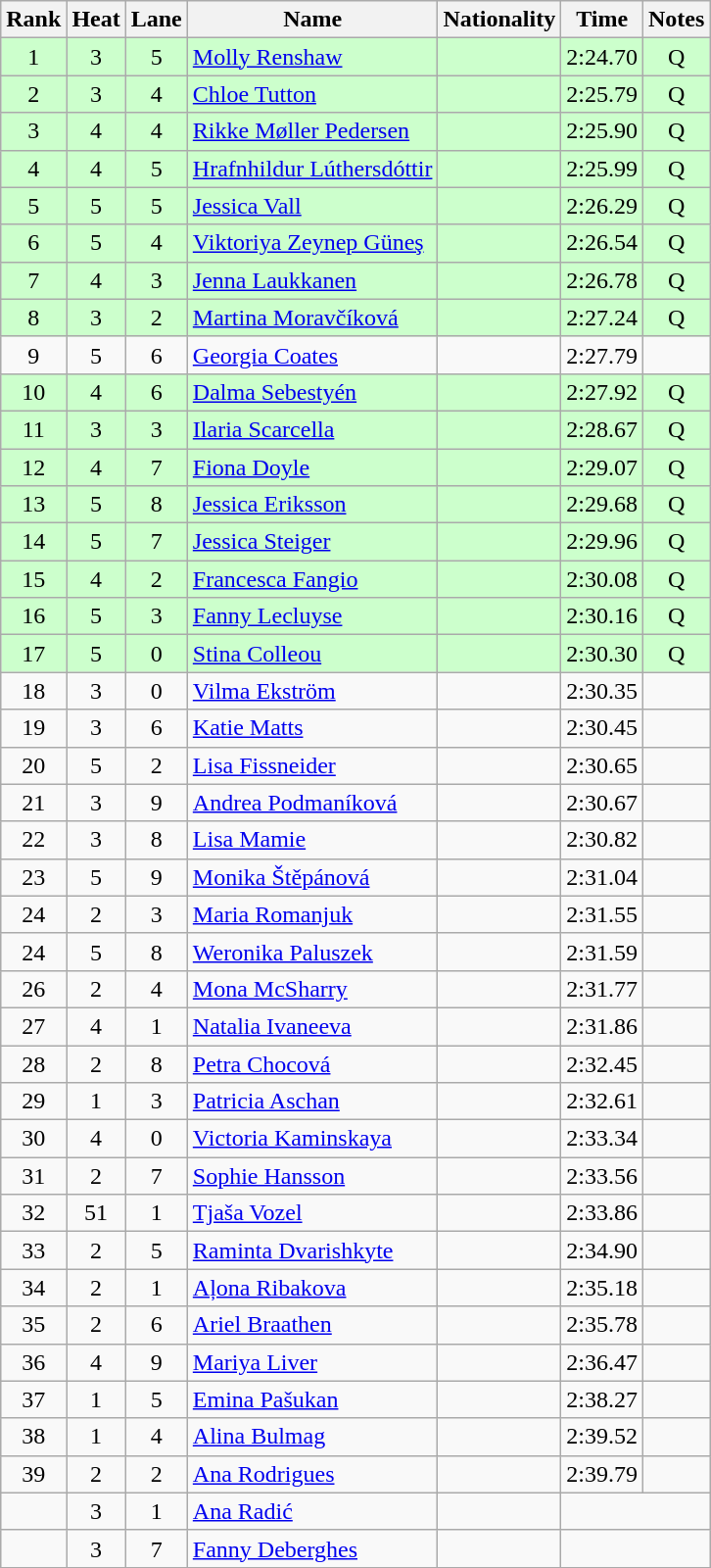<table class="wikitable sortable" style="text-align:center">
<tr>
<th>Rank</th>
<th>Heat</th>
<th>Lane</th>
<th>Name</th>
<th>Nationality</th>
<th>Time</th>
<th>Notes</th>
</tr>
<tr bgcolor=ccffcc>
<td>1</td>
<td>3</td>
<td>5</td>
<td align=left><a href='#'>Molly Renshaw</a></td>
<td align=left></td>
<td>2:24.70</td>
<td>Q</td>
</tr>
<tr bgcolor=ccffcc>
<td>2</td>
<td>3</td>
<td>4</td>
<td align=left><a href='#'>Chloe Tutton</a></td>
<td align=left></td>
<td>2:25.79</td>
<td>Q</td>
</tr>
<tr bgcolor=ccffcc>
<td>3</td>
<td>4</td>
<td>4</td>
<td align=left><a href='#'>Rikke Møller Pedersen</a></td>
<td align=left></td>
<td>2:25.90</td>
<td>Q</td>
</tr>
<tr bgcolor=ccffcc>
<td>4</td>
<td>4</td>
<td>5</td>
<td align=left><a href='#'>Hrafnhildur Lúthersdóttir</a></td>
<td align=left></td>
<td>2:25.99</td>
<td>Q</td>
</tr>
<tr bgcolor=ccffcc>
<td>5</td>
<td>5</td>
<td>5</td>
<td align=left><a href='#'>Jessica Vall</a></td>
<td align=left></td>
<td>2:26.29</td>
<td>Q</td>
</tr>
<tr bgcolor=ccffcc>
<td>6</td>
<td>5</td>
<td>4</td>
<td align=left><a href='#'>Viktoriya Zeynep Güneş</a></td>
<td align=left></td>
<td>2:26.54</td>
<td>Q</td>
</tr>
<tr bgcolor=ccffcc>
<td>7</td>
<td>4</td>
<td>3</td>
<td align=left><a href='#'>Jenna Laukkanen</a></td>
<td align=left></td>
<td>2:26.78</td>
<td>Q</td>
</tr>
<tr bgcolor=ccffcc>
<td>8</td>
<td>3</td>
<td>2</td>
<td align=left><a href='#'>Martina Moravčíková</a></td>
<td align=left></td>
<td>2:27.24</td>
<td>Q</td>
</tr>
<tr>
<td>9</td>
<td>5</td>
<td>6</td>
<td align=left><a href='#'>Georgia Coates</a></td>
<td align=left></td>
<td>2:27.79</td>
<td></td>
</tr>
<tr bgcolor=ccffcc>
<td>10</td>
<td>4</td>
<td>6</td>
<td align=left><a href='#'>Dalma Sebestyén</a></td>
<td align=left></td>
<td>2:27.92</td>
<td>Q</td>
</tr>
<tr bgcolor=ccffcc>
<td>11</td>
<td>3</td>
<td>3</td>
<td align=left><a href='#'>Ilaria Scarcella</a></td>
<td align=left></td>
<td>2:28.67</td>
<td>Q</td>
</tr>
<tr bgcolor=ccffcc>
<td>12</td>
<td>4</td>
<td>7</td>
<td align=left><a href='#'>Fiona Doyle</a></td>
<td align=left></td>
<td>2:29.07</td>
<td>Q</td>
</tr>
<tr bgcolor=ccffcc>
<td>13</td>
<td>5</td>
<td>8</td>
<td align=left><a href='#'>Jessica Eriksson</a></td>
<td align=left></td>
<td>2:29.68</td>
<td>Q</td>
</tr>
<tr bgcolor=ccffcc>
<td>14</td>
<td>5</td>
<td>7</td>
<td align=left><a href='#'>Jessica Steiger</a></td>
<td align=left></td>
<td>2:29.96</td>
<td>Q</td>
</tr>
<tr bgcolor=ccffcc>
<td>15</td>
<td>4</td>
<td>2</td>
<td align=left><a href='#'>Francesca Fangio</a></td>
<td align=left></td>
<td>2:30.08</td>
<td>Q</td>
</tr>
<tr bgcolor=ccffcc>
<td>16</td>
<td>5</td>
<td>3</td>
<td align=left><a href='#'>Fanny Lecluyse</a></td>
<td align=left></td>
<td>2:30.16</td>
<td>Q</td>
</tr>
<tr bgcolor=ccffcc>
<td>17</td>
<td>5</td>
<td>0</td>
<td align=left><a href='#'>Stina Colleou</a></td>
<td align=left></td>
<td>2:30.30</td>
<td>Q</td>
</tr>
<tr>
<td>18</td>
<td>3</td>
<td>0</td>
<td align=left><a href='#'>Vilma Ekström</a></td>
<td align=left></td>
<td>2:30.35</td>
<td></td>
</tr>
<tr>
<td>19</td>
<td>3</td>
<td>6</td>
<td align=left><a href='#'>Katie Matts</a></td>
<td align=left></td>
<td>2:30.45</td>
<td></td>
</tr>
<tr>
<td>20</td>
<td>5</td>
<td>2</td>
<td align=left><a href='#'>Lisa Fissneider</a></td>
<td align=left></td>
<td>2:30.65</td>
<td></td>
</tr>
<tr>
<td>21</td>
<td>3</td>
<td>9</td>
<td align=left><a href='#'>Andrea Podmaníková</a></td>
<td align=left></td>
<td>2:30.67</td>
<td></td>
</tr>
<tr>
<td>22</td>
<td>3</td>
<td>8</td>
<td align=left><a href='#'>Lisa Mamie</a></td>
<td align=left></td>
<td>2:30.82</td>
<td></td>
</tr>
<tr>
<td>23</td>
<td>5</td>
<td>9</td>
<td align=left><a href='#'>Monika Štěpánová</a></td>
<td align=left></td>
<td>2:31.04</td>
<td></td>
</tr>
<tr>
<td>24</td>
<td>2</td>
<td>3</td>
<td align=left><a href='#'>Maria Romanjuk</a></td>
<td align=left></td>
<td>2:31.55</td>
<td></td>
</tr>
<tr>
<td>24</td>
<td>5</td>
<td>8</td>
<td align=left><a href='#'>Weronika Paluszek</a></td>
<td align=left></td>
<td>2:31.59</td>
<td></td>
</tr>
<tr>
<td>26</td>
<td>2</td>
<td>4</td>
<td align=left><a href='#'>Mona McSharry</a></td>
<td align=left></td>
<td>2:31.77</td>
<td></td>
</tr>
<tr>
<td>27</td>
<td>4</td>
<td>1</td>
<td align=left><a href='#'>Natalia Ivaneeva</a></td>
<td align=left></td>
<td>2:31.86</td>
<td></td>
</tr>
<tr>
<td>28</td>
<td>2</td>
<td>8</td>
<td align=left><a href='#'>Petra Chocová</a></td>
<td align=left></td>
<td>2:32.45</td>
<td></td>
</tr>
<tr>
<td>29</td>
<td>1</td>
<td>3</td>
<td align=left><a href='#'>Patricia Aschan</a></td>
<td align=left></td>
<td>2:32.61</td>
<td></td>
</tr>
<tr>
<td>30</td>
<td>4</td>
<td>0</td>
<td align=left><a href='#'>Victoria Kaminskaya</a></td>
<td align=left></td>
<td>2:33.34</td>
<td></td>
</tr>
<tr>
<td>31</td>
<td>2</td>
<td>7</td>
<td align=left><a href='#'>Sophie Hansson</a></td>
<td align=left></td>
<td>2:33.56</td>
<td></td>
</tr>
<tr>
<td>32</td>
<td>51</td>
<td>1</td>
<td align=left><a href='#'>Tjaša Vozel</a></td>
<td align=left></td>
<td>2:33.86</td>
<td></td>
</tr>
<tr>
<td>33</td>
<td>2</td>
<td>5</td>
<td align=left><a href='#'>Raminta Dvarishkyte</a></td>
<td align=left></td>
<td>2:34.90</td>
<td></td>
</tr>
<tr>
<td>34</td>
<td>2</td>
<td>1</td>
<td align=left><a href='#'>Aļona Ribakova</a></td>
<td align=left></td>
<td>2:35.18</td>
<td></td>
</tr>
<tr>
<td>35</td>
<td>2</td>
<td>6</td>
<td align=left><a href='#'>Ariel Braathen</a></td>
<td align=left></td>
<td>2:35.78</td>
<td></td>
</tr>
<tr>
<td>36</td>
<td>4</td>
<td>9</td>
<td align=left><a href='#'>Mariya Liver</a></td>
<td align=left></td>
<td>2:36.47</td>
<td></td>
</tr>
<tr>
<td>37</td>
<td>1</td>
<td>5</td>
<td align=left><a href='#'>Emina Pašukan</a></td>
<td align=left></td>
<td>2:38.27</td>
<td></td>
</tr>
<tr>
<td>38</td>
<td>1</td>
<td>4</td>
<td align=left><a href='#'>Alina Bulmag</a></td>
<td align=left></td>
<td>2:39.52</td>
<td></td>
</tr>
<tr>
<td>39</td>
<td>2</td>
<td>2</td>
<td align=left><a href='#'>Ana Rodrigues</a></td>
<td align=left></td>
<td>2:39.79</td>
<td></td>
</tr>
<tr>
<td></td>
<td>3</td>
<td>1</td>
<td align=left><a href='#'>Ana Radić</a></td>
<td align=left></td>
<td colspan=2></td>
</tr>
<tr>
<td></td>
<td>3</td>
<td>7</td>
<td align=left><a href='#'>Fanny Deberghes</a></td>
<td align=left></td>
<td colspan=2></td>
</tr>
</table>
